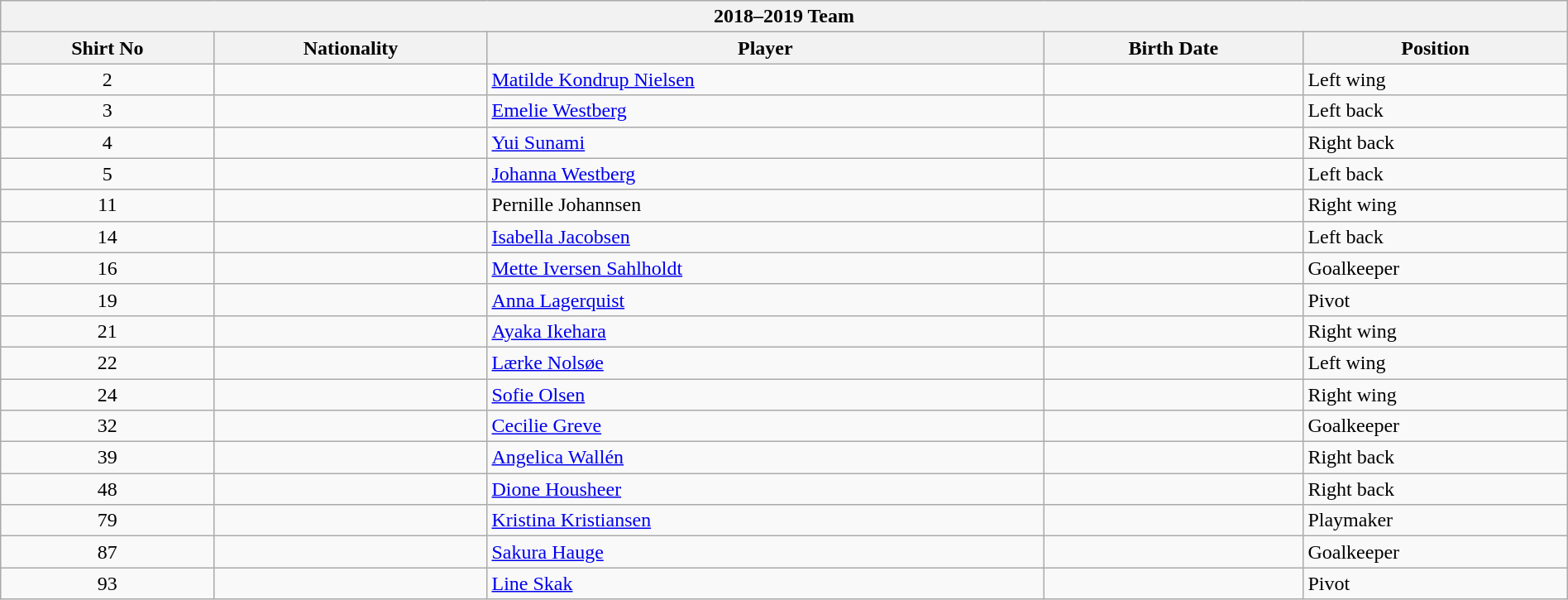<table class="wikitable collapsible collapsed" style="width:100%">
<tr>
<th colspan=5><strong>2018–2019 Team</strong></th>
</tr>
<tr>
<th>Shirt No</th>
<th>Nationality</th>
<th>Player</th>
<th>Birth Date</th>
<th>Position</th>
</tr>
<tr>
<td align=center>2</td>
<td></td>
<td><a href='#'>Matilde Kondrup Nielsen</a></td>
<td></td>
<td>Left wing</td>
</tr>
<tr>
<td align=center>3</td>
<td></td>
<td><a href='#'>Emelie Westberg</a></td>
<td></td>
<td>Left back</td>
</tr>
<tr>
<td align=center>4</td>
<td></td>
<td><a href='#'>Yui Sunami</a></td>
<td></td>
<td>Right back</td>
</tr>
<tr>
<td align=center>5</td>
<td></td>
<td><a href='#'>Johanna Westberg</a></td>
<td></td>
<td>Left back</td>
</tr>
<tr>
<td align=center>11</td>
<td></td>
<td>Pernille Johannsen</td>
<td></td>
<td>Right wing</td>
</tr>
<tr>
<td align=center>14</td>
<td></td>
<td><a href='#'>Isabella Jacobsen</a></td>
<td></td>
<td>Left back</td>
</tr>
<tr>
<td align=center>16</td>
<td></td>
<td><a href='#'>Mette Iversen Sahlholdt</a></td>
<td></td>
<td>Goalkeeper</td>
</tr>
<tr>
<td align=center>19</td>
<td></td>
<td><a href='#'>Anna Lagerquist</a></td>
<td></td>
<td>Pivot</td>
</tr>
<tr>
<td align=center>21</td>
<td></td>
<td><a href='#'>Ayaka Ikehara</a></td>
<td></td>
<td>Right wing</td>
</tr>
<tr>
<td align=center>22</td>
<td></td>
<td><a href='#'>Lærke Nolsøe</a></td>
<td></td>
<td>Left wing</td>
</tr>
<tr>
<td align=center>24</td>
<td></td>
<td><a href='#'>Sofie Olsen</a></td>
<td></td>
<td>Right wing</td>
</tr>
<tr>
<td align=center>32</td>
<td></td>
<td><a href='#'>Cecilie Greve</a></td>
<td></td>
<td>Goalkeeper</td>
</tr>
<tr>
<td align=center>39</td>
<td></td>
<td><a href='#'>Angelica Wallén</a></td>
<td></td>
<td>Right back</td>
</tr>
<tr>
<td align=center>48</td>
<td></td>
<td><a href='#'>Dione Housheer</a></td>
<td></td>
<td>Right back</td>
</tr>
<tr>
<td align=center>79</td>
<td></td>
<td><a href='#'>Kristina Kristiansen</a></td>
<td></td>
<td>Playmaker</td>
</tr>
<tr>
<td align=center>87</td>
<td></td>
<td><a href='#'>Sakura Hauge</a></td>
<td></td>
<td>Goalkeeper</td>
</tr>
<tr>
<td align=center>93</td>
<td></td>
<td><a href='#'>Line Skak</a></td>
<td></td>
<td>Pivot</td>
</tr>
</table>
